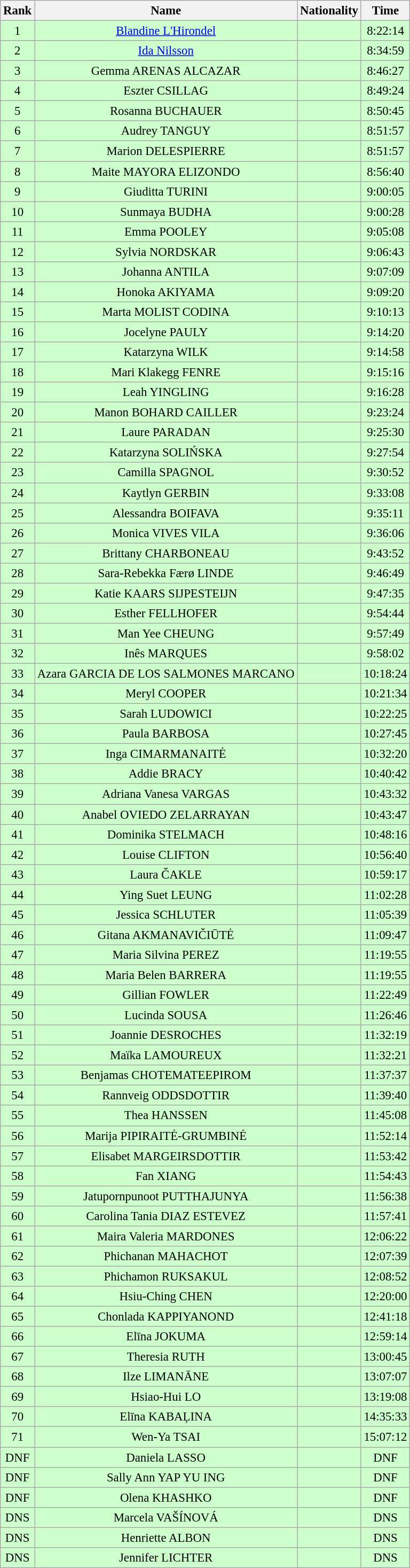<table class="wikitable sortable" style="text-align:center;font-size:95%">
<tr>
<th>Rank</th>
<th>Name</th>
<th>Nationality</th>
<th>Time</th>
</tr>
<tr bgcolor=ccffcc>
<td>1</td>
<td><a href='#'>Blandine L'Hirondel</a></td>
<td></td>
<td>8:22:14</td>
</tr>
<tr bgcolor=ccffcc>
<td>2</td>
<td><a href='#'>Ida Nilsson</a></td>
<td></td>
<td>8:34:59</td>
</tr>
<tr bgcolor=ccffcc>
<td>3</td>
<td>Gemma ARENAS ALCAZAR</td>
<td></td>
<td>8:46:27</td>
</tr>
<tr bgcolor=ccffcc>
<td>4</td>
<td>Eszter CSILLAG</td>
<td></td>
<td>8:49:24</td>
</tr>
<tr bgcolor=ccffcc>
<td>5</td>
<td>Rosanna BUCHAUER</td>
<td></td>
<td>8:50:45</td>
</tr>
<tr bgcolor=ccffcc>
<td>6</td>
<td>Audrey TANGUY</td>
<td></td>
<td>8:51:57</td>
</tr>
<tr bgcolor=ccffcc>
<td>7</td>
<td>Marion DELESPIERRE</td>
<td></td>
<td>8:51:57</td>
</tr>
<tr bgcolor=ccffcc>
<td>8</td>
<td>Maite MAYORA ELIZONDO</td>
<td></td>
<td>8:56:40</td>
</tr>
<tr bgcolor=ccffcc>
<td>9</td>
<td>Giuditta TURINI</td>
<td></td>
<td>9:00:05</td>
</tr>
<tr bgcolor=ccffcc>
<td>10</td>
<td>Sunmaya BUDHA</td>
<td></td>
<td>9:00:28</td>
</tr>
<tr bgcolor=ccffcc>
<td>11</td>
<td>Emma POOLEY</td>
<td></td>
<td>9:05:08</td>
</tr>
<tr bgcolor=ccffcc>
<td>12</td>
<td>Sylvia NORDSKAR</td>
<td></td>
<td>9:06:43</td>
</tr>
<tr bgcolor=ccffcc>
<td>13</td>
<td>Johanna ANTILA</td>
<td></td>
<td>9:07:09</td>
</tr>
<tr bgcolor=ccffcc>
<td>14</td>
<td>Honoka AKIYAMA</td>
<td></td>
<td>9:09:20</td>
</tr>
<tr bgcolor=ccffcc>
<td>15</td>
<td>Marta MOLIST CODINA</td>
<td></td>
<td>9:10:13</td>
</tr>
<tr bgcolor=ccffcc>
<td>16</td>
<td>Jocelyne PAULY</td>
<td></td>
<td>9:14:20</td>
</tr>
<tr bgcolor=ccffcc>
<td>17</td>
<td>Katarzyna WILK</td>
<td></td>
<td>9:14:58</td>
</tr>
<tr bgcolor=ccffcc>
<td>18</td>
<td>Mari Klakegg FENRE</td>
<td></td>
<td>9:15:16</td>
</tr>
<tr bgcolor=ccffcc>
<td>19</td>
<td>Leah YINGLING</td>
<td></td>
<td>9:16:28</td>
</tr>
<tr bgcolor=ccffcc>
<td>20</td>
<td>Manon BOHARD CAILLER</td>
<td></td>
<td>9:23:24</td>
</tr>
<tr bgcolor=ccffcc>
<td>21</td>
<td>Laure PARADAN</td>
<td></td>
<td>9:25:30</td>
</tr>
<tr bgcolor=ccffcc>
<td>22</td>
<td>Katarzyna SOLIŃSKA</td>
<td></td>
<td>9:27:54</td>
</tr>
<tr bgcolor=ccffcc>
<td>23</td>
<td>Camilla SPAGNOL</td>
<td></td>
<td>9:30:52</td>
</tr>
<tr bgcolor=ccffcc>
<td>24</td>
<td>Kaytlyn GERBIN</td>
<td></td>
<td>9:33:08</td>
</tr>
<tr bgcolor=ccffcc>
<td>25</td>
<td>Alessandra BOIFAVA</td>
<td></td>
<td>9:35:11</td>
</tr>
<tr bgcolor=ccffcc>
<td>26</td>
<td>Monica VIVES VILA</td>
<td></td>
<td>9:36:06</td>
</tr>
<tr bgcolor=ccffcc>
<td>27</td>
<td>Brittany CHARBONEAU</td>
<td></td>
<td>9:43:52</td>
</tr>
<tr bgcolor=ccffcc>
<td>28</td>
<td>Sara-Rebekka Færø LINDE</td>
<td></td>
<td>9:46:49</td>
</tr>
<tr bgcolor=ccffcc>
<td>29</td>
<td>Katie KAARS SIJPESTEIJN</td>
<td></td>
<td>9:47:35</td>
</tr>
<tr bgcolor=ccffcc>
<td>30</td>
<td>Esther FELLHOFER</td>
<td></td>
<td>9:54:44</td>
</tr>
<tr bgcolor=ccffcc>
<td>31</td>
<td>Man Yee CHEUNG</td>
<td></td>
<td>9:57:49</td>
</tr>
<tr bgcolor=ccffcc>
<td>32</td>
<td>Inês MARQUES</td>
<td></td>
<td>9:58:02</td>
</tr>
<tr bgcolor=ccffcc>
<td>33</td>
<td>Azara GARCIA DE LOS SALMONES MARCANO</td>
<td></td>
<td>10:18:24</td>
</tr>
<tr bgcolor=ccffcc>
<td>34</td>
<td>Meryl COOPER</td>
<td></td>
<td>10:21:34</td>
</tr>
<tr bgcolor=ccffcc>
<td>35</td>
<td>Sarah LUDOWICI</td>
<td></td>
<td>10:22:25</td>
</tr>
<tr bgcolor=ccffcc>
<td>36</td>
<td>Paula BARBOSA</td>
<td></td>
<td>10:27:45</td>
</tr>
<tr bgcolor=ccffcc>
<td>37</td>
<td>Inga CIMARMANAITĖ</td>
<td></td>
<td>10:32:20</td>
</tr>
<tr bgcolor=ccffcc>
<td>38</td>
<td>Addie BRACY</td>
<td></td>
<td>10:40:42</td>
</tr>
<tr bgcolor=ccffcc>
<td>39</td>
<td>Adriana Vanesa VARGAS</td>
<td></td>
<td>10:43:32</td>
</tr>
<tr bgcolor=ccffcc>
<td>40</td>
<td>Anabel OVIEDO ZELARRAYAN</td>
<td></td>
<td>10:43:47</td>
</tr>
<tr bgcolor=ccffcc>
<td>41</td>
<td>Dominika STELMACH</td>
<td></td>
<td>10:48:16</td>
</tr>
<tr bgcolor=ccffcc>
<td>42</td>
<td>Louise CLIFTON</td>
<td></td>
<td>10:56:40</td>
</tr>
<tr bgcolor=ccffcc>
<td>43</td>
<td>Laura ČAKLE</td>
<td></td>
<td>10:59:17</td>
</tr>
<tr bgcolor=ccffcc>
<td>44</td>
<td>Ying Suet LEUNG</td>
<td></td>
<td>11:02:28</td>
</tr>
<tr bgcolor=ccffcc>
<td>45</td>
<td>Jessica SCHLUTER</td>
<td></td>
<td>11:05:39</td>
</tr>
<tr bgcolor=ccffcc>
<td>46</td>
<td>Gitana AKMANAVIČIŪTĖ</td>
<td></td>
<td>11:09:47</td>
</tr>
<tr bgcolor=ccffcc>
<td>47</td>
<td>Maria Silvina PEREZ</td>
<td></td>
<td>11:19:55</td>
</tr>
<tr bgcolor=ccffcc>
<td>48</td>
<td>Maria Belen BARRERA</td>
<td></td>
<td>11:19:55</td>
</tr>
<tr bgcolor=ccffcc>
<td>49</td>
<td>Gillian FOWLER</td>
<td></td>
<td>11:22:49</td>
</tr>
<tr bgcolor=ccffcc>
<td>50</td>
<td>Lucinda SOUSA</td>
<td></td>
<td>11:26:46</td>
</tr>
<tr bgcolor=ccffcc>
<td>51</td>
<td>Joannie DESROCHES</td>
<td></td>
<td>11:32:19</td>
</tr>
<tr bgcolor=ccffcc>
<td>52</td>
<td>Maïka LAMOUREUX</td>
<td></td>
<td>11:32:21</td>
</tr>
<tr bgcolor=ccffcc>
<td>53</td>
<td>Benjamas CHOTEMATEEPIROM</td>
<td></td>
<td>11:37:37</td>
</tr>
<tr bgcolor=ccffcc>
<td>54</td>
<td>Rannveig ODDSDOTTIR</td>
<td></td>
<td>11:39:40</td>
</tr>
<tr bgcolor=ccffcc>
<td>55</td>
<td>Thea HANSSEN</td>
<td></td>
<td>11:45:08</td>
</tr>
<tr bgcolor=ccffcc>
<td>56</td>
<td>Marija PIPIRAITĖ-GRUMBINĖ</td>
<td></td>
<td>11:52:14</td>
</tr>
<tr bgcolor=ccffcc>
<td>57</td>
<td>Elisabet MARGEIRSDOTTIR</td>
<td></td>
<td>11:53:42</td>
</tr>
<tr bgcolor=ccffcc>
<td>58</td>
<td>Fan XIANG</td>
<td></td>
<td>11:54:43</td>
</tr>
<tr bgcolor=ccffcc>
<td>59</td>
<td>Jatupornpunoot PUTTHAJUNYA</td>
<td></td>
<td>11:56:38</td>
</tr>
<tr bgcolor=ccffcc>
<td>60</td>
<td>Carolina Tania DIAZ ESTEVEZ</td>
<td></td>
<td>11:57:41</td>
</tr>
<tr bgcolor=ccffcc>
<td>61</td>
<td>Maira Valeria MARDONES</td>
<td></td>
<td>12:06:22</td>
</tr>
<tr bgcolor=ccffcc>
<td>62</td>
<td>Phichanan MAHACHOT</td>
<td></td>
<td>12:07:39</td>
</tr>
<tr bgcolor=ccffcc>
<td>63</td>
<td>Phichamon RUKSAKUL</td>
<td></td>
<td>12:08:52</td>
</tr>
<tr bgcolor=ccffcc>
<td>64</td>
<td>Hsiu-Ching CHEN</td>
<td></td>
<td>12:20:00</td>
</tr>
<tr bgcolor=ccffcc>
<td>65</td>
<td>Chonlada KAPPIYANOND</td>
<td></td>
<td>12:41:18</td>
</tr>
<tr bgcolor=ccffcc>
<td>66</td>
<td>Elīna JOKUMA</td>
<td></td>
<td>12:59:14</td>
</tr>
<tr bgcolor=ccffcc>
<td>67</td>
<td>Theresia RUTH</td>
<td></td>
<td>13:00:45</td>
</tr>
<tr bgcolor=ccffcc>
<td>68</td>
<td>Ilze LIMANĀNE</td>
<td></td>
<td>13:07:07</td>
</tr>
<tr bgcolor=ccffcc>
<td>69</td>
<td>Hsiao-Hui LO</td>
<td></td>
<td>13:19:08</td>
</tr>
<tr bgcolor=ccffcc>
<td>70</td>
<td>Elīna KABAĻINA</td>
<td></td>
<td>14:35:33</td>
</tr>
<tr bgcolor=ccffcc>
<td>71</td>
<td>Wen-Ya TSAI</td>
<td></td>
<td>15:07:12</td>
</tr>
<tr bgcolor=ccffcc>
<td>DNF</td>
<td>Daniela LASSO</td>
<td></td>
<td>DNF</td>
</tr>
<tr bgcolor=ccffcc>
<td>DNF</td>
<td>Sally Ann YAP YU ING</td>
<td></td>
<td>DNF</td>
</tr>
<tr bgcolor=ccffcc>
<td>DNF</td>
<td>Olena KHASHKO</td>
<td></td>
<td>DNF</td>
</tr>
<tr bgcolor=ccffcc>
<td>DNS</td>
<td>Marcela VAŠÍNOVÁ</td>
<td></td>
<td>DNS</td>
</tr>
<tr bgcolor=ccffcc>
<td>DNS</td>
<td>Henriette ALBON</td>
<td></td>
<td>DNS</td>
</tr>
<tr bgcolor=ccffcc>
<td>DNS</td>
<td>Jennifer LICHTER</td>
<td></td>
<td>DNS</td>
</tr>
</table>
